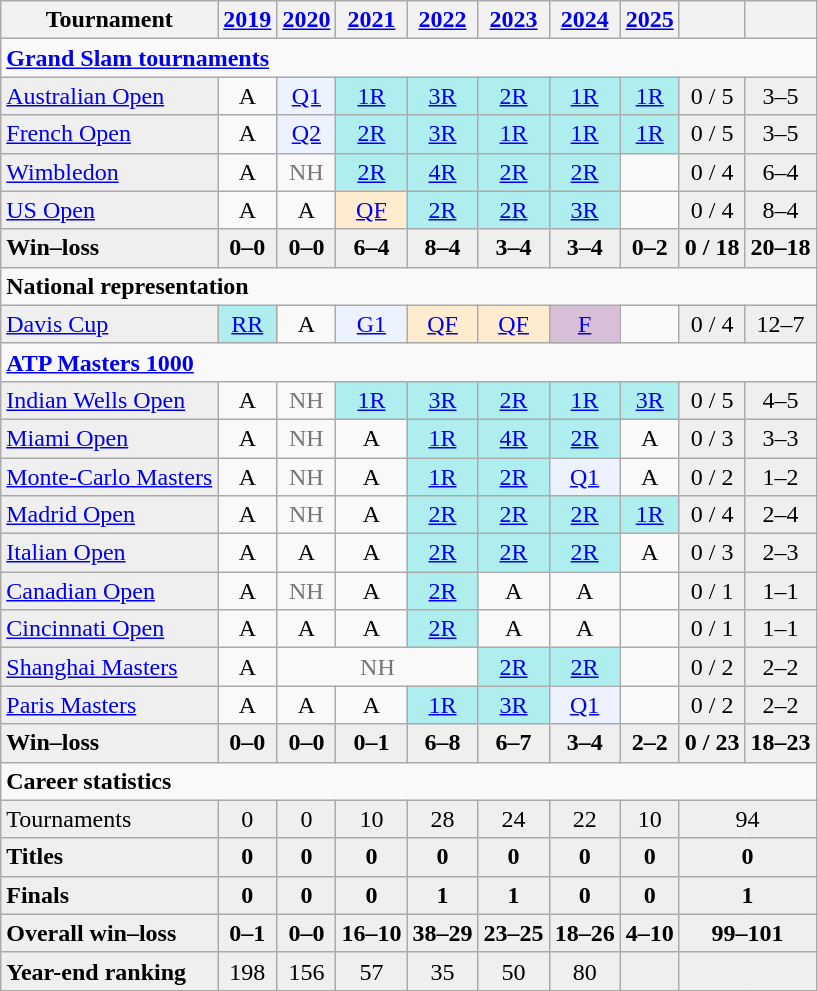<table class=wikitable style=text-align:center>
<tr>
<th>Tournament</th>
<th><a href='#'>2019</a></th>
<th><a href='#'>2020</a></th>
<th><a href='#'>2021</a></th>
<th><a href='#'>2022</a></th>
<th><a href='#'>2023</a></th>
<th><a href='#'>2024</a></th>
<th><a href='#'>2025</a></th>
<th></th>
<th></th>
</tr>
<tr>
<td colspan=10 align="left"><strong><a href='#'>Grand Slam tournaments</a></strong></td>
</tr>
<tr>
<td bgcolor=efefef align=left><a href='#'>Australian Open</a></td>
<td>A</td>
<td bgcolor=ecf2ff><a href='#'>Q1</a></td>
<td bgcolor=afeeee><a href='#'>1R</a></td>
<td bgcolor=afeeee><a href='#'>3R</a></td>
<td bgcolor=afeeee><a href='#'>2R</a></td>
<td bgcolor=afeeee><a href='#'>1R</a></td>
<td bgcolor=afeeee><a href='#'>1R</a></td>
<td bgcolor=efefef>0 / 5</td>
<td bgcolor=efefef>3–5</td>
</tr>
<tr>
<td bgcolor=efefef align=left><a href='#'>French Open</a></td>
<td>A</td>
<td bgcolor=ecf2ff><a href='#'>Q2</a></td>
<td bgcolor=afeeee><a href='#'>2R</a></td>
<td bgcolor=afeeee><a href='#'>3R</a></td>
<td bgcolor=afeeee><a href='#'>1R</a></td>
<td bgcolor=afeeee><a href='#'>1R</a></td>
<td bgcolor=afeeee><a href='#'>1R</a></td>
<td bgcolor=efefef>0 / 5</td>
<td bgcolor=efefef>3–5</td>
</tr>
<tr>
<td bgcolor=efefef align=left><a href='#'>Wimbledon</a></td>
<td>A</td>
<td style="color:#767676;">NH</td>
<td bgcolor=afeeee><a href='#'>2R</a></td>
<td bgcolor=afeeee><a href='#'>4R</a></td>
<td bgcolor=afeeee><a href='#'>2R</a></td>
<td bgcolor=afeeee><a href='#'>2R</a></td>
<td></td>
<td bgcolor=efefef>0 / 4</td>
<td bgcolor=efefef>6–4</td>
</tr>
<tr>
<td bgcolor=efefef align=left><a href='#'>US Open</a></td>
<td>A</td>
<td>A</td>
<td bgcolor=ffebcd><a href='#'>QF</a></td>
<td bgcolor=afeeee><a href='#'>2R</a></td>
<td bgcolor=afeeee><a href='#'>2R</a></td>
<td bgcolor=afeeee><a href='#'>3R</a></td>
<td></td>
<td bgcolor=efefef>0 / 4</td>
<td bgcolor=efefef>8–4</td>
</tr>
<tr style="font-weight:bold; background:#efefef;">
<td style=text-align:left>Win–loss</td>
<td>0–0</td>
<td>0–0</td>
<td>6–4</td>
<td>8–4</td>
<td>3–4</td>
<td>3–4</td>
<td>0–2</td>
<td>0 / 18</td>
<td>20–18</td>
</tr>
<tr>
<td colspan=10 align="left"><strong>National representation</strong></td>
</tr>
<tr>
<td bgcolor=efefef align=left><a href='#'>Davis Cup</a></td>
<td bgcolor=afeeee><a href='#'>RR</a></td>
<td>A</td>
<td bgcolor=ecf2ff><a href='#'>G1</a></td>
<td bgcolor=ffebcd><a href='#'>QF</a></td>
<td bgcolor=ffebcd><a href='#'>QF</a></td>
<td bgcolor=thistle><a href='#'>F</a></td>
<td></td>
<td bgcolor=efefef>0 / 4</td>
<td bgcolor=efefef>12–7</td>
</tr>
<tr>
<td colspan=10 align="left"><strong><a href='#'>ATP Masters 1000</a></strong></td>
</tr>
<tr>
<td bgcolor=efefef align=left><a href='#'>Indian Wells Open</a></td>
<td>A</td>
<td style=color:#767676>NH</td>
<td bgcolor=afeeee><a href='#'>1R</a></td>
<td bgcolor=afeeee><a href='#'>3R</a></td>
<td bgcolor=afeeee><a href='#'>2R</a></td>
<td bgcolor=afeeee><a href='#'>1R</a></td>
<td bgcolor=afeeee><a href='#'>3R</a></td>
<td bgcolor=efefef>0 / 5</td>
<td bgcolor=efefef>4–5</td>
</tr>
<tr>
<td bgcolor=efefef align=left><a href='#'>Miami Open</a></td>
<td>A</td>
<td style=color:#767676>NH</td>
<td>A</td>
<td bgcolor=afeeee><a href='#'>1R</a></td>
<td bgcolor=afeeee><a href='#'>4R</a></td>
<td bgcolor=afeeee><a href='#'>2R</a></td>
<td>A</td>
<td bgcolor=efefef>0 / 3</td>
<td bgcolor=efefef>3–3</td>
</tr>
<tr>
<td bgcolor=efefef align=left><a href='#'>Monte-Carlo Masters</a></td>
<td>A</td>
<td style=color:#767676>NH</td>
<td>A</td>
<td bgcolor=afeeee><a href='#'>1R</a></td>
<td bgcolor=afeeee><a href='#'>2R</a></td>
<td bgcolor=ecf2ff><a href='#'>Q1</a></td>
<td>A</td>
<td bgcolor=efefef>0 / 2</td>
<td bgcolor=efefef>1–2</td>
</tr>
<tr>
<td bgcolor=efefef align=left><a href='#'>Madrid Open</a></td>
<td>A</td>
<td style=color:#767676>NH</td>
<td>A</td>
<td bgcolor=afeeee><a href='#'>2R</a></td>
<td bgcolor=afeeee><a href='#'>2R</a></td>
<td bgcolor=afeeee><a href='#'>2R</a></td>
<td bgcolor=afeeee><a href='#'>1R</a></td>
<td bgcolor=efefef>0 / 4</td>
<td bgcolor=efefef>2–4</td>
</tr>
<tr>
<td bgcolor=efefef align=left><a href='#'>Italian Open</a></td>
<td>A</td>
<td>A</td>
<td>A</td>
<td bgcolor=afeeee><a href='#'>2R</a></td>
<td bgcolor=afeeee><a href='#'>2R</a></td>
<td bgcolor=afeeee><a href='#'>2R</a></td>
<td>A</td>
<td bgcolor=efefef>0 / 3</td>
<td bgcolor=efefef>2–3</td>
</tr>
<tr>
<td bgcolor=efefef align=left><a href='#'>Canadian Open</a></td>
<td>A</td>
<td style=color:#767676>NH</td>
<td>A</td>
<td bgcolor=afeeee><a href='#'>2R</a></td>
<td>A</td>
<td>A</td>
<td></td>
<td bgcolor=efefef>0 / 1</td>
<td bgcolor=efefef>1–1</td>
</tr>
<tr>
<td bgcolor=efefef align=left><a href='#'>Cincinnati Open</a></td>
<td>A</td>
<td>A</td>
<td>A</td>
<td bgcolor=afeeee><a href='#'>2R</a></td>
<td>A</td>
<td>A</td>
<td></td>
<td bgcolor=efefef>0 / 1</td>
<td bgcolor=efefef>1–1</td>
</tr>
<tr>
<td bgcolor=efefef align=left><a href='#'>Shanghai Masters</a></td>
<td>A</td>
<td colspan=3 style=color:#767676>NH</td>
<td bgcolor=afeeee><a href='#'>2R</a></td>
<td bgcolor=afeeee><a href='#'>2R</a></td>
<td></td>
<td bgcolor=efefef>0 / 2</td>
<td bgcolor=efefef>2–2</td>
</tr>
<tr>
<td bgcolor=efefef align=left><a href='#'>Paris Masters</a></td>
<td>A</td>
<td>A</td>
<td>A</td>
<td bgcolor=afeeee><a href='#'>1R</a></td>
<td bgcolor=afeeee><a href='#'>3R</a></td>
<td bgcolor=ecf2ff><a href='#'>Q1</a></td>
<td></td>
<td bgcolor=efefef>0 / 2</td>
<td bgcolor=efefef>2–2</td>
</tr>
<tr style=font-weight:bold;background:#efefef>
<td style=text-align:left>Win–loss</td>
<td>0–0</td>
<td>0–0</td>
<td>0–1</td>
<td>6–8</td>
<td>6–7</td>
<td>3–4</td>
<td>2–2</td>
<td>0 / 23</td>
<td>18–23</td>
</tr>
<tr>
<td colspan=10 align="left"><strong>Career statistics</strong></td>
</tr>
<tr bgcolor=efefef>
<td align=left>Tournaments</td>
<td>0</td>
<td>0</td>
<td>10</td>
<td>28</td>
<td>24</td>
<td>22</td>
<td>10</td>
<td colspan=2>94</td>
</tr>
<tr style=font-weight:bold;background:#efefef>
<td style=text-align:left>Titles</td>
<td>0</td>
<td>0</td>
<td>0</td>
<td>0</td>
<td>0</td>
<td>0</td>
<td>0</td>
<td colspan=3>0</td>
</tr>
<tr style=font-weight:bold;background:#efefef>
<td style=text-align:left>Finals</td>
<td>0</td>
<td>0</td>
<td>0</td>
<td>1</td>
<td>1</td>
<td>0</td>
<td>0</td>
<td colspan=3>1</td>
</tr>
<tr style=font-weight:bold;background:#efefef>
<td style=text-align:left>Overall win–loss</td>
<td>0–1</td>
<td>0–0</td>
<td>16–10</td>
<td>38–29</td>
<td>23–25</td>
<td>18–26</td>
<td>4–10</td>
<td colspan=2>99–101</td>
</tr>
<tr bgcolor=efefef>
<td align=left><strong>Year-end ranking</strong></td>
<td>198</td>
<td>156</td>
<td>57</td>
<td>35</td>
<td>50</td>
<td>80</td>
<td></td>
<td colspan=2><strong></strong></td>
</tr>
</table>
